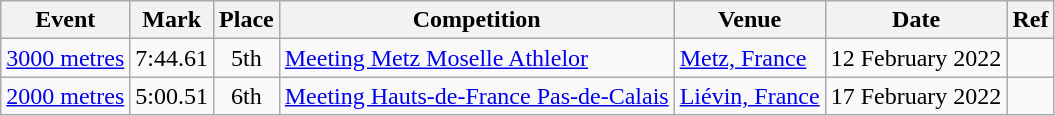<table class="wikitable">
<tr>
<th>Event</th>
<th>Mark</th>
<th>Place</th>
<th>Competition</th>
<th>Venue</th>
<th>Date</th>
<th>Ref</th>
</tr>
<tr>
<td><a href='#'>3000 metres</a></td>
<td>7:44.61 </td>
<td style="text-align:center;">5th</td>
<td><a href='#'>Meeting Metz Moselle Athlelor</a></td>
<td><a href='#'>Metz, France</a></td>
<td>12 February 2022</td>
<td></td>
</tr>
<tr>
<td><a href='#'>2000 metres</a></td>
<td>5:00.51 </td>
<td style="text-align:center;">6th</td>
<td><a href='#'>Meeting Hauts-de-France Pas-de-Calais</a></td>
<td><a href='#'>Liévin, France</a></td>
<td>17 February 2022</td>
<td></td>
</tr>
</table>
